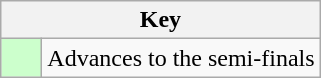<table class="wikitable" style="text-align:center">
<tr>
<th colspan=2>Key</th>
</tr>
<tr>
<td style="background:#cfc;width:20px"></td>
<td style="text-align:left">Advances to the semi-finals</td>
</tr>
</table>
